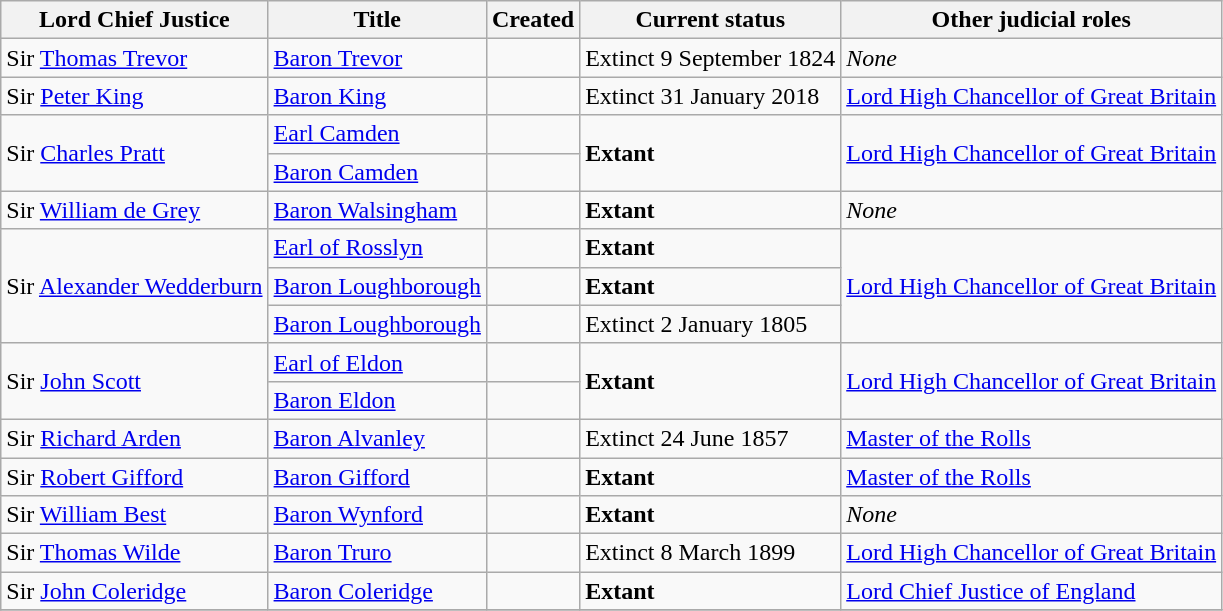<table class="wikitable">
<tr>
<th>Lord Chief Justice</th>
<th>Title</th>
<th>Created</th>
<th>Current status</th>
<th>Other judicial roles</th>
</tr>
<tr>
<td>Sir <a href='#'>Thomas Trevor</a></td>
<td><a href='#'>Baron Trevor</a></td>
<td></td>
<td>Extinct 9 September 1824</td>
<td><em>None</em></td>
</tr>
<tr>
<td>Sir <a href='#'>Peter King</a></td>
<td><a href='#'>Baron King</a></td>
<td></td>
<td>Extinct 31 January 2018</td>
<td><a href='#'>Lord High Chancellor of Great Britain</a></td>
</tr>
<tr>
<td rowspan=2>Sir <a href='#'>Charles Pratt</a></td>
<td><a href='#'>Earl Camden</a></td>
<td></td>
<td rowspan=2><strong>Extant</strong></td>
<td rowspan=2><a href='#'>Lord High Chancellor of Great Britain</a></td>
</tr>
<tr>
<td><a href='#'>Baron Camden</a></td>
<td></td>
</tr>
<tr>
<td>Sir <a href='#'>William de Grey</a></td>
<td><a href='#'>Baron Walsingham</a></td>
<td></td>
<td><strong>Extant</strong></td>
<td><em>None</em></td>
</tr>
<tr>
<td rowspan=3>Sir <a href='#'>Alexander Wedderburn</a></td>
<td><a href='#'>Earl of Rosslyn</a></td>
<td></td>
<td><strong>Extant</strong></td>
<td rowspan=3><a href='#'>Lord High Chancellor of Great Britain</a></td>
</tr>
<tr>
<td><a href='#'>Baron Loughborough</a></td>
<td></td>
<td><strong>Extant</strong></td>
</tr>
<tr>
<td><a href='#'>Baron Loughborough</a></td>
<td></td>
<td>Extinct 2 January 1805</td>
</tr>
<tr>
<td rowspan=2>Sir <a href='#'>John Scott</a></td>
<td><a href='#'>Earl of Eldon</a></td>
<td></td>
<td rowspan=2><strong>Extant</strong></td>
<td rowspan=2><a href='#'>Lord High Chancellor of Great Britain</a></td>
</tr>
<tr>
<td><a href='#'>Baron Eldon</a></td>
<td></td>
</tr>
<tr>
<td>Sir <a href='#'>Richard Arden</a></td>
<td><a href='#'>Baron Alvanley</a></td>
<td></td>
<td>Extinct 24 June 1857</td>
<td><a href='#'>Master of the Rolls</a></td>
</tr>
<tr>
<td>Sir <a href='#'>Robert Gifford</a></td>
<td><a href='#'>Baron Gifford</a></td>
<td></td>
<td><strong>Extant</strong></td>
<td><a href='#'>Master of the Rolls</a></td>
</tr>
<tr>
<td>Sir <a href='#'>William Best</a></td>
<td><a href='#'>Baron Wynford</a></td>
<td></td>
<td><strong>Extant</strong></td>
<td><em>None</em></td>
</tr>
<tr>
<td>Sir <a href='#'>Thomas Wilde</a></td>
<td><a href='#'>Baron Truro</a></td>
<td></td>
<td>Extinct 8 March 1899</td>
<td><a href='#'>Lord High Chancellor of Great Britain</a></td>
</tr>
<tr>
<td>Sir <a href='#'>John Coleridge</a></td>
<td><a href='#'>Baron Coleridge</a></td>
<td></td>
<td><strong>Extant</strong></td>
<td><a href='#'>Lord Chief Justice of England</a></td>
</tr>
<tr>
</tr>
</table>
